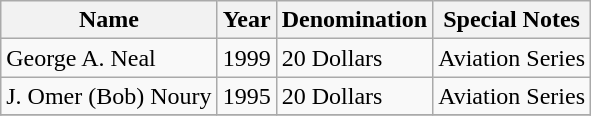<table class="wikitable">
<tr>
<th>Name</th>
<th>Year</th>
<th>Denomination</th>
<th>Special Notes</th>
</tr>
<tr>
<td>George A. Neal </td>
<td>1999</td>
<td>20 Dollars</td>
<td>Aviation Series</td>
</tr>
<tr>
<td>J. Omer (Bob) Noury </td>
<td>1995</td>
<td>20 Dollars</td>
<td>Aviation Series</td>
</tr>
<tr>
</tr>
</table>
